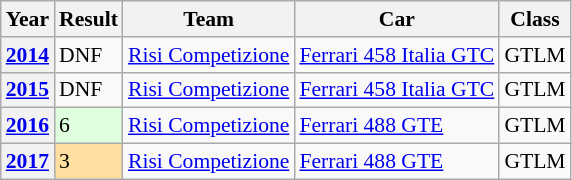<table class="wikitable" style="font-size: 90%">
<tr>
<th>Year</th>
<th>Result</th>
<th>Team</th>
<th>Car</th>
<th>Class</th>
</tr>
<tr>
<th><a href='#'>2014</a></th>
<td>DNF</td>
<td nowrap><a href='#'>Risi Competizione</a></td>
<td nowrap><a href='#'>Ferrari 458 Italia GTC</a></td>
<td>GTLM</td>
</tr>
<tr>
<th><a href='#'>2015</a></th>
<td>DNF</td>
<td><a href='#'>Risi Competizione</a></td>
<td><a href='#'>Ferrari 458 Italia GTC</a></td>
<td>GTLM</td>
</tr>
<tr>
<th><a href='#'>2016</a></th>
<td style="background:#dfffdf;">6</td>
<td><a href='#'>Risi Competizione</a></td>
<td><a href='#'>Ferrari 488 GTE</a></td>
<td>GTLM</td>
</tr>
<tr>
<th><a href='#'>2017</a></th>
<td style="background:#ffdf9f;">3</td>
<td><a href='#'>Risi Competizione</a></td>
<td><a href='#'>Ferrari 488 GTE</a></td>
<td>GTLM</td>
</tr>
</table>
